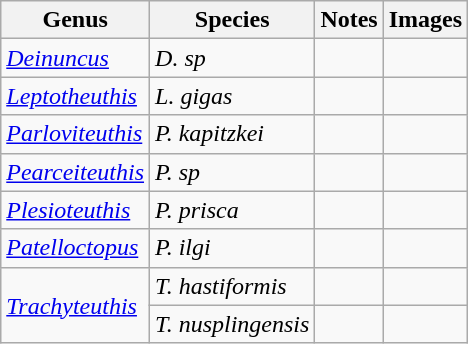<table class="wikitable">
<tr>
<th>Genus</th>
<th>Species</th>
<th>Notes</th>
<th>Images</th>
</tr>
<tr>
<td><em><a href='#'>Deinuncus</a></em></td>
<td><em>D. sp</em></td>
<td></td>
<td></td>
</tr>
<tr>
<td><em><a href='#'>Leptotheuthis</a></em></td>
<td><em>L. gigas</em></td>
<td></td>
<td></td>
</tr>
<tr>
<td><em><a href='#'>Parloviteuthis</a></em></td>
<td><em>P. kapitzkei</em></td>
<td></td>
<td></td>
</tr>
<tr>
<td><em><a href='#'>Pearceiteuthis</a></em></td>
<td><em>P. sp</em></td>
<td></td>
<td></td>
</tr>
<tr>
<td><em><a href='#'>Plesioteuthis</a></em></td>
<td><em>P. prisca</em></td>
<td></td>
<td></td>
</tr>
<tr>
<td><em><a href='#'>Patelloctopus</a></em></td>
<td><em>P. ilgi</em></td>
<td></td>
<td></td>
</tr>
<tr>
<td rowspan="2"><em><a href='#'>Trachyteuthis</a></em></td>
<td><em>T. hastiformis</em></td>
<td></td>
<td></td>
</tr>
<tr>
<td><em>T. nusplingensis</em></td>
<td></td>
<td></td>
</tr>
</table>
